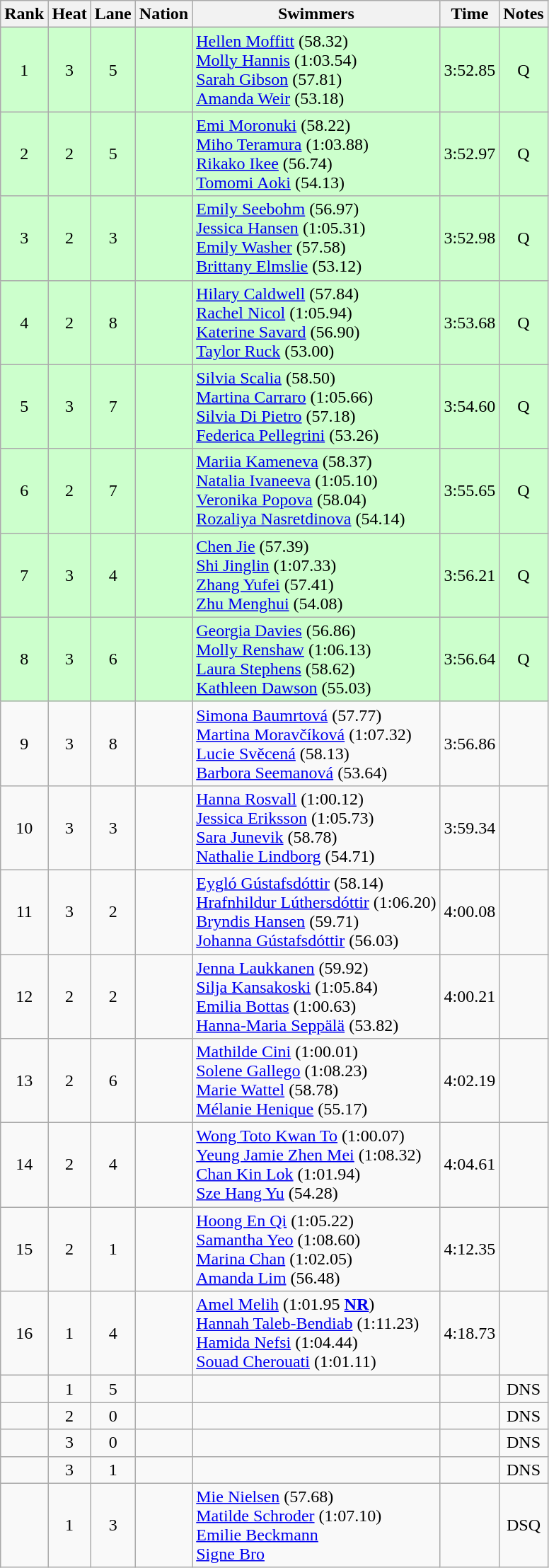<table class="wikitable sortable" style="text-align:center">
<tr>
<th>Rank</th>
<th>Heat</th>
<th>Lane</th>
<th>Nation</th>
<th>Swimmers</th>
<th>Time</th>
<th>Notes</th>
</tr>
<tr bgcolor=ccffcc>
<td>1</td>
<td>3</td>
<td>5</td>
<td align=left></td>
<td align=left><a href='#'>Hellen Moffitt</a> (58.32)<br><a href='#'>Molly Hannis</a> (1:03.54)<br><a href='#'>Sarah Gibson</a> (57.81)<br><a href='#'>Amanda Weir</a> (53.18)</td>
<td>3:52.85</td>
<td>Q</td>
</tr>
<tr bgcolor=ccffcc>
<td>2</td>
<td>2</td>
<td>5</td>
<td align=left></td>
<td align=left><a href='#'>Emi Moronuki</a> (58.22)<br><a href='#'>Miho Teramura</a> (1:03.88)<br><a href='#'>Rikako Ikee</a> (56.74)<br><a href='#'>Tomomi Aoki</a> (54.13)</td>
<td>3:52.97</td>
<td>Q</td>
</tr>
<tr bgcolor=ccffcc>
<td>3</td>
<td>2</td>
<td>3</td>
<td align=left></td>
<td align=left><a href='#'>Emily Seebohm</a> (56.97)<br><a href='#'>Jessica Hansen</a> (1:05.31)<br><a href='#'>Emily Washer</a> (57.58)<br><a href='#'>Brittany Elmslie</a> (53.12)</td>
<td>3:52.98</td>
<td>Q</td>
</tr>
<tr bgcolor=ccffcc>
<td>4</td>
<td>2</td>
<td>8</td>
<td align=left></td>
<td align=left><a href='#'>Hilary Caldwell</a> (57.84)<br><a href='#'>Rachel Nicol</a> (1:05.94)<br><a href='#'>Katerine Savard</a> (56.90)<br><a href='#'>Taylor Ruck</a> (53.00)</td>
<td>3:53.68</td>
<td>Q</td>
</tr>
<tr bgcolor=ccffcc>
<td>5</td>
<td>3</td>
<td>7</td>
<td align=left></td>
<td align=left><a href='#'>Silvia Scalia</a> (58.50)<br><a href='#'>Martina Carraro</a> (1:05.66)<br><a href='#'>Silvia Di Pietro</a> (57.18)<br><a href='#'>Federica Pellegrini</a> (53.26)</td>
<td>3:54.60</td>
<td>Q</td>
</tr>
<tr bgcolor=ccffcc>
<td>6</td>
<td>2</td>
<td>7</td>
<td align=left></td>
<td align=left><a href='#'>Mariia Kameneva</a> (58.37)<br><a href='#'>Natalia Ivaneeva</a> (1:05.10)<br><a href='#'>Veronika Popova</a> (58.04)<br><a href='#'>Rozaliya Nasretdinova</a> (54.14)</td>
<td>3:55.65</td>
<td>Q</td>
</tr>
<tr bgcolor=ccffcc>
<td>7</td>
<td>3</td>
<td>4</td>
<td align=left></td>
<td align=left><a href='#'>Chen Jie</a> (57.39)<br><a href='#'>Shi Jinglin</a> (1:07.33)<br><a href='#'>Zhang Yufei</a> (57.41)<br><a href='#'>Zhu Menghui</a> (54.08)</td>
<td>3:56.21</td>
<td>Q</td>
</tr>
<tr bgcolor=ccffcc>
<td>8</td>
<td>3</td>
<td>6</td>
<td align=left></td>
<td align=left><a href='#'>Georgia Davies</a> (56.86)<br><a href='#'>Molly Renshaw</a> (1:06.13)<br><a href='#'>Laura Stephens</a> (58.62)<br><a href='#'>Kathleen Dawson</a> (55.03)</td>
<td>3:56.64</td>
<td>Q</td>
</tr>
<tr>
<td>9</td>
<td>3</td>
<td>8</td>
<td align=left></td>
<td align=left><a href='#'>Simona Baumrtová</a> (57.77)<br><a href='#'>Martina Moravčíková</a> (1:07.32)<br><a href='#'>Lucie Svěcená</a> (58.13)<br><a href='#'>Barbora Seemanová</a> (53.64)</td>
<td>3:56.86</td>
<td></td>
</tr>
<tr>
<td>10</td>
<td>3</td>
<td>3</td>
<td align=left></td>
<td align=left><a href='#'>Hanna Rosvall</a> (1:00.12)<br><a href='#'>Jessica Eriksson</a> (1:05.73)<br><a href='#'>Sara Junevik</a> (58.78)<br><a href='#'>Nathalie Lindborg</a> (54.71)</td>
<td>3:59.34</td>
<td></td>
</tr>
<tr>
<td>11</td>
<td>3</td>
<td>2</td>
<td align=left></td>
<td align=left><a href='#'>Eygló Gústafsdóttir</a> (58.14)<br><a href='#'>Hrafnhildur Lúthersdóttir</a> (1:06.20)<br><a href='#'>Bryndis Hansen</a> (59.71)<br><a href='#'>Johanna Gústafsdóttir</a> (56.03)</td>
<td>4:00.08</td>
<td></td>
</tr>
<tr>
<td>12</td>
<td>2</td>
<td>2</td>
<td align=left></td>
<td align=left><a href='#'>Jenna Laukkanen</a> (59.92)<br><a href='#'>Silja Kansakoski</a> (1:05.84)<br><a href='#'>Emilia Bottas</a> (1:00.63)<br><a href='#'>Hanna-Maria Seppälä</a> (53.82)</td>
<td>4:00.21</td>
<td></td>
</tr>
<tr>
<td>13</td>
<td>2</td>
<td>6</td>
<td align=left></td>
<td align=left><a href='#'>Mathilde Cini</a> (1:00.01)<br><a href='#'>Solene Gallego</a> (1:08.23)<br><a href='#'>Marie Wattel</a> (58.78)<br><a href='#'>Mélanie Henique</a> (55.17)</td>
<td>4:02.19</td>
<td></td>
</tr>
<tr>
<td>14</td>
<td>2</td>
<td>4</td>
<td align=left></td>
<td align=left><a href='#'>Wong Toto Kwan To</a> (1:00.07)<br><a href='#'>Yeung Jamie Zhen Mei</a> (1:08.32)<br><a href='#'>Chan Kin Lok</a> (1:01.94)<br><a href='#'>Sze Hang Yu</a> (54.28)</td>
<td>4:04.61</td>
<td></td>
</tr>
<tr>
<td>15</td>
<td>2</td>
<td>1</td>
<td align=left></td>
<td align=left><a href='#'>Hoong En Qi</a> (1:05.22)<br><a href='#'>Samantha Yeo</a> (1:08.60)<br><a href='#'>Marina Chan</a> (1:02.05)<br><a href='#'>Amanda Lim</a> (56.48)</td>
<td>4:12.35</td>
<td></td>
</tr>
<tr>
<td>16</td>
<td>1</td>
<td>4</td>
<td align=left></td>
<td align=left><a href='#'>Amel Melih</a> (1:01.95 <strong><a href='#'>NR</a></strong>)<br><a href='#'>Hannah Taleb-Bendiab</a> (1:11.23)<br><a href='#'>Hamida Nefsi</a> (1:04.44)<br><a href='#'>Souad Cherouati</a> (1:01.11)</td>
<td>4:18.73</td>
<td></td>
</tr>
<tr>
<td></td>
<td>1</td>
<td>5</td>
<td align=left></td>
<td></td>
<td></td>
<td>DNS</td>
</tr>
<tr>
<td></td>
<td>2</td>
<td>0</td>
<td align=left></td>
<td></td>
<td></td>
<td>DNS</td>
</tr>
<tr>
<td></td>
<td>3</td>
<td>0</td>
<td align=left></td>
<td></td>
<td></td>
<td>DNS</td>
</tr>
<tr>
<td></td>
<td>3</td>
<td>1</td>
<td align=left></td>
<td></td>
<td></td>
<td>DNS</td>
</tr>
<tr>
<td></td>
<td>1</td>
<td>3</td>
<td align=left></td>
<td align=left><a href='#'>Mie Nielsen</a> (57.68)<br><a href='#'>Matilde Schroder</a> (1:07.10)<br><a href='#'>Emilie Beckmann</a><br><a href='#'>Signe Bro</a></td>
<td></td>
<td>DSQ</td>
</tr>
</table>
